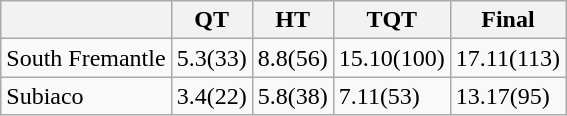<table class="wikitable">
<tr>
<th></th>
<th>QT</th>
<th>HT</th>
<th>TQT</th>
<th>Final</th>
</tr>
<tr>
<td>South Fremantle</td>
<td>5.3(33)</td>
<td>8.8(56)</td>
<td>15.10(100)</td>
<td>17.11(113)</td>
</tr>
<tr>
<td>Subiaco</td>
<td>3.4(22)</td>
<td>5.8(38)</td>
<td>7.11(53)</td>
<td>13.17(95)</td>
</tr>
</table>
